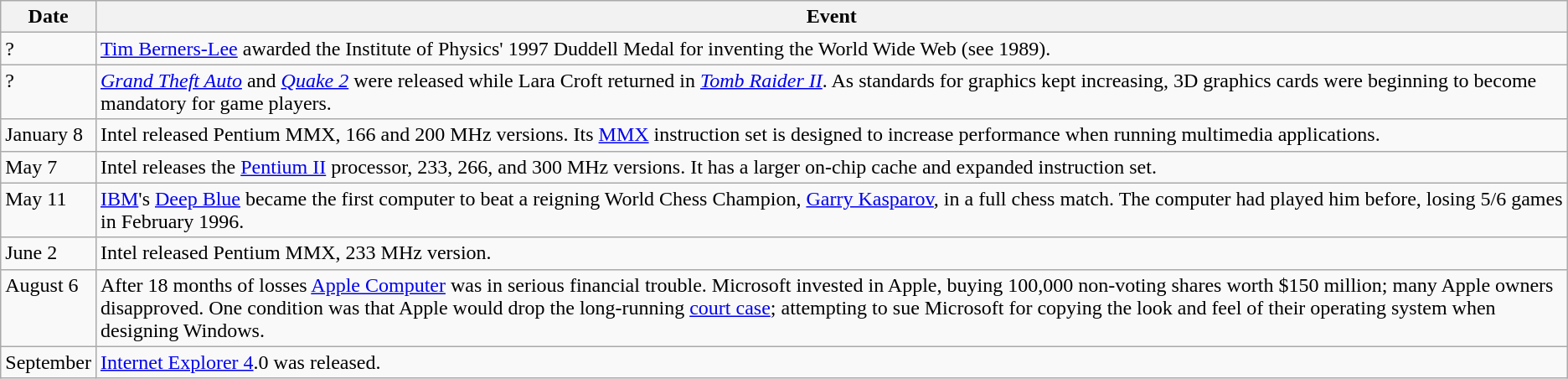<table class="wikitable sortable">
<tr>
<th>Date</th>
<th class="unsortable">Event</th>
</tr>
<tr valign="top">
<td>?</td>
<td><a href='#'>Tim Berners-Lee</a> awarded the Institute of Physics' 1997 Duddell Medal for inventing the World Wide Web (see 1989).</td>
</tr>
<tr valign="top">
<td>?</td>
<td><em><a href='#'>Grand Theft Auto</a></em> and <em><a href='#'>Quake 2</a></em> were released while Lara Croft returned in <em><a href='#'>Tomb Raider II</a></em>. As standards for graphics kept increasing, 3D graphics cards were beginning to become mandatory for game players.</td>
</tr>
<tr valign="top">
<td>January 8</td>
<td>Intel released Pentium MMX, 166 and 200 MHz versions. Its <a href='#'>MMX</a> instruction set is designed to increase performance when running multimedia applications.</td>
</tr>
<tr valign="top">
<td>May 7</td>
<td>Intel releases the <a href='#'>Pentium II</a> processor, 233, 266, and 300 MHz versions. It has a larger on-chip cache and expanded instruction set.</td>
</tr>
<tr valign="top">
<td>May 11</td>
<td><a href='#'>IBM</a>'s <a href='#'>Deep Blue</a> became the first computer to beat a reigning World Chess Champion, <a href='#'>Garry Kasparov</a>, in a full chess match. The computer had played him before, losing 5/6 games in February 1996.</td>
</tr>
<tr valign="top">
<td>June 2</td>
<td>Intel released Pentium MMX, 233 MHz version.</td>
</tr>
<tr valign="top">
<td>August 6</td>
<td>After 18 months of losses <a href='#'>Apple Computer</a> was in serious financial trouble. Microsoft invested in Apple, buying 100,000 non-voting shares worth $150 million; many Apple owners disapproved. One condition was that Apple would drop the long-running <a href='#'>court case</a>; attempting to sue Microsoft for copying the look and feel of their operating system when designing Windows.</td>
</tr>
<tr valign="top">
<td>September</td>
<td><a href='#'>Internet Explorer 4</a>.0 was released.</td>
</tr>
</table>
